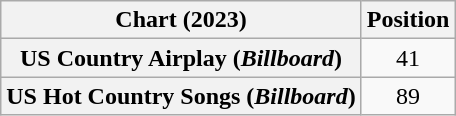<table class="wikitable sortable plainrowheaders" style="text-align:center">
<tr>
<th scope="col">Chart (2023)</th>
<th scope="col">Position</th>
</tr>
<tr>
<th scope="row">US Country Airplay (<em>Billboard</em>)</th>
<td>41</td>
</tr>
<tr>
<th scope="row">US Hot Country Songs (<em>Billboard</em>)</th>
<td>89</td>
</tr>
</table>
